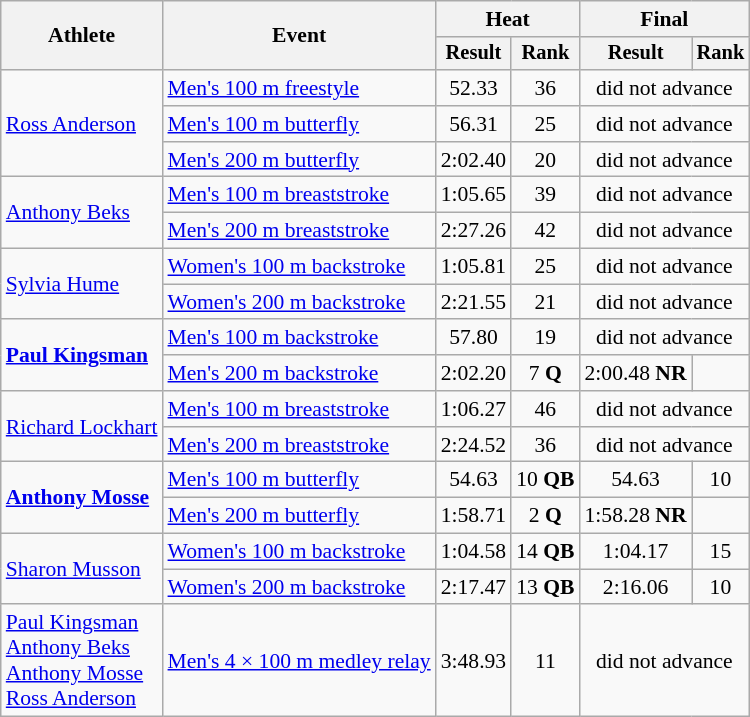<table class="wikitable" style="font-size:90%;text-align:center;">
<tr>
<th rowspan=2>Athlete</th>
<th rowspan=2>Event</th>
<th colspan=2>Heat</th>
<th colspan=2>Final</th>
</tr>
<tr style="font-size:95%">
<th>Result</th>
<th>Rank</th>
<th>Result</th>
<th>Rank</th>
</tr>
<tr align=center>
<td align=left rowspan=3><a href='#'>Ross Anderson</a></td>
<td align=left><a href='#'>Men's 100 m freestyle</a></td>
<td>52.33</td>
<td>36</td>
<td colspan=2>did not advance</td>
</tr>
<tr align=center>
<td align=left><a href='#'>Men's 100 m butterfly</a></td>
<td>56.31</td>
<td>25</td>
<td colspan=2>did not advance</td>
</tr>
<tr align=center>
<td align=left><a href='#'>Men's 200 m butterfly</a></td>
<td>2:02.40</td>
<td>20</td>
<td colspan=2>did not advance</td>
</tr>
<tr align=center>
<td align=left rowspan=2><a href='#'>Anthony Beks</a></td>
<td align=left><a href='#'>Men's 100 m breaststroke</a></td>
<td>1:05.65</td>
<td>39</td>
<td colspan=2>did not advance</td>
</tr>
<tr align=center>
<td align=left><a href='#'>Men's 200 m breaststroke</a></td>
<td>2:27.26</td>
<td>42</td>
<td colspan=2>did not advance</td>
</tr>
<tr align=center>
<td align=left rowspan=2><a href='#'>Sylvia Hume</a></td>
<td align=left><a href='#'>Women's 100 m backstroke</a></td>
<td>1:05.81</td>
<td>25</td>
<td colspan=2>did not advance</td>
</tr>
<tr align=center>
<td align=left><a href='#'>Women's 200 m backstroke</a></td>
<td>2:21.55</td>
<td>21</td>
<td colspan=2>did not advance</td>
</tr>
<tr align=center>
<td align=left rowspan=2><strong><a href='#'>Paul Kingsman</a></strong></td>
<td align=left><a href='#'>Men's 100 m backstroke</a></td>
<td>57.80</td>
<td>19</td>
<td colspan=2>did not advance</td>
</tr>
<tr align=center>
<td align=left><a href='#'>Men's 200 m backstroke</a></td>
<td>2:02.20</td>
<td>7 <strong>Q</strong></td>
<td>2:00.48 <strong>NR</strong></td>
<td></td>
</tr>
<tr align=center>
<td align=left rowspan=2><a href='#'>Richard Lockhart</a></td>
<td align=left><a href='#'>Men's 100 m breaststroke</a></td>
<td>1:06.27</td>
<td>46</td>
<td colspan=2>did not advance</td>
</tr>
<tr align=center>
<td align=left><a href='#'>Men's 200 m breaststroke</a></td>
<td>2:24.52</td>
<td>36</td>
<td colspan=2>did not advance</td>
</tr>
<tr align=center>
<td align=left rowspan=2><strong><a href='#'>Anthony Mosse</a></strong></td>
<td align=left><a href='#'>Men's 100 m butterfly</a></td>
<td>54.63</td>
<td>10 <strong>QB</strong></td>
<td>54.63</td>
<td>10</td>
</tr>
<tr align=center>
<td align=left><a href='#'>Men's 200 m butterfly</a></td>
<td>1:58.71</td>
<td>2 <strong>Q</strong></td>
<td>1:58.28 <strong>NR</strong></td>
<td></td>
</tr>
<tr align=center>
<td align=left rowspan=2><a href='#'>Sharon Musson</a></td>
<td align=left><a href='#'>Women's 100 m backstroke</a></td>
<td>1:04.58</td>
<td>14 <strong>QB</strong></td>
<td>1:04.17</td>
<td>15</td>
</tr>
<tr align=center>
<td align=left><a href='#'>Women's 200 m backstroke</a></td>
<td>2:17.47</td>
<td>13 <strong>QB</strong></td>
<td>2:16.06</td>
<td>10</td>
</tr>
<tr align=center>
<td align=left><a href='#'>Paul Kingsman</a><br><a href='#'>Anthony Beks</a><br><a href='#'>Anthony Mosse</a><br><a href='#'>Ross Anderson</a></td>
<td align=left><a href='#'>Men's 4 × 100 m medley relay</a></td>
<td>3:48.93</td>
<td>11</td>
<td colspan=2>did not advance</td>
</tr>
</table>
